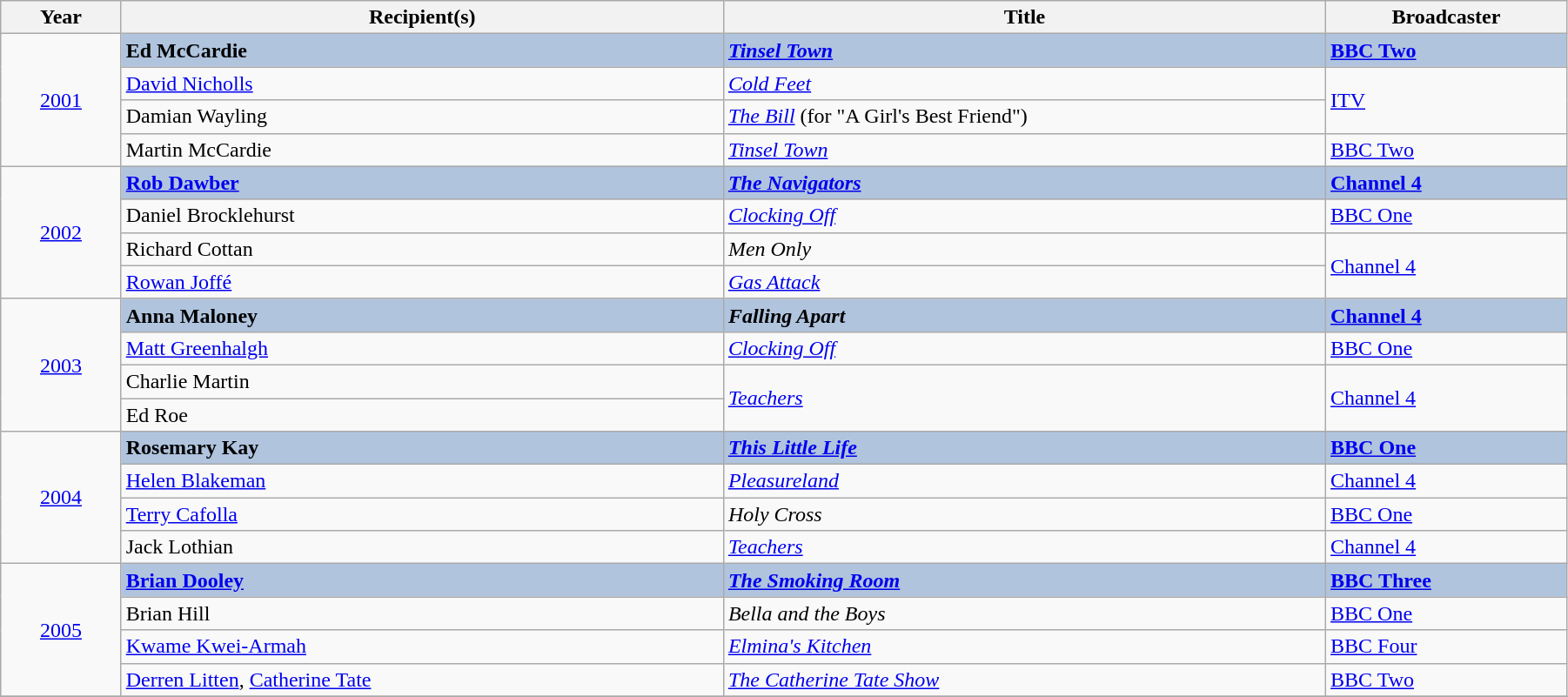<table class="wikitable" width="95%">
<tr>
<th width=5%>Year</th>
<th width=25%>Recipient(s)</th>
<th width=25%>Title</th>
<th width=10%>Broadcaster</th>
</tr>
<tr>
<td rowspan="4" style="text-align:center;"><a href='#'>2001</a></td>
<td style="background:#B0C4DE;"><strong>Ed McCardie</strong></td>
<td style="background:#B0C4DE;"><strong><em><a href='#'>Tinsel Town</a></em></strong></td>
<td style="background:#B0C4DE;"><strong><a href='#'>BBC Two</a></strong></td>
</tr>
<tr>
<td><a href='#'>David Nicholls</a></td>
<td><em><a href='#'>Cold Feet</a></em></td>
<td rowspan="2"><a href='#'>ITV</a></td>
</tr>
<tr>
<td>Damian Wayling</td>
<td><em><a href='#'>The Bill</a></em> (for "A Girl's Best Friend")</td>
</tr>
<tr>
<td>Martin McCardie</td>
<td><em><a href='#'>Tinsel Town</a></em></td>
<td><a href='#'>BBC Two</a></td>
</tr>
<tr>
<td rowspan="4" style="text-align:center;"><a href='#'>2002</a></td>
<td style="background:#B0C4DE;"><strong><a href='#'>Rob Dawber</a></strong></td>
<td style="background:#B0C4DE;"><strong><em><a href='#'>The Navigators</a></em></strong></td>
<td style="background:#B0C4DE;"><strong><a href='#'>Channel 4</a></strong></td>
</tr>
<tr>
<td>Daniel Brocklehurst</td>
<td><em><a href='#'>Clocking Off</a></em></td>
<td><a href='#'>BBC One</a></td>
</tr>
<tr>
<td>Richard Cottan</td>
<td><em>Men Only</em></td>
<td rowspan="2"><a href='#'>Channel 4</a></td>
</tr>
<tr>
<td><a href='#'>Rowan Joffé</a></td>
<td><em><a href='#'>Gas Attack</a></em></td>
</tr>
<tr>
<td rowspan="4" style="text-align:center;"><a href='#'>2003</a></td>
<td style="background:#B0C4DE;"><strong>Anna Maloney</strong></td>
<td style="background:#B0C4DE;"><strong><em>Falling Apart</em></strong></td>
<td style="background:#B0C4DE;"><strong><a href='#'>Channel 4</a></strong></td>
</tr>
<tr>
<td><a href='#'>Matt Greenhalgh</a></td>
<td><em><a href='#'>Clocking Off</a></em></td>
<td><a href='#'>BBC One</a></td>
</tr>
<tr>
<td>Charlie Martin</td>
<td rowspan="2"><em><a href='#'>Teachers</a></em></td>
<td rowspan="2"><a href='#'>Channel 4</a></td>
</tr>
<tr>
<td>Ed Roe</td>
</tr>
<tr>
<td rowspan="4" style="text-align:center;"><a href='#'>2004</a></td>
<td style="background:#B0C4DE;"><strong>Rosemary Kay</strong></td>
<td style="background:#B0C4DE;"><strong><em><a href='#'>This Little Life</a></em></strong></td>
<td style="background:#B0C4DE;"><strong><a href='#'>BBC One</a></strong></td>
</tr>
<tr>
<td><a href='#'>Helen Blakeman</a></td>
<td><em><a href='#'>Pleasureland</a></em></td>
<td><a href='#'>Channel 4</a></td>
</tr>
<tr>
<td><a href='#'>Terry Cafolla</a></td>
<td><em>Holy Cross</em></td>
<td><a href='#'>BBC One</a></td>
</tr>
<tr>
<td>Jack Lothian</td>
<td><em><a href='#'>Teachers</a></em></td>
<td><a href='#'>Channel 4</a></td>
</tr>
<tr>
<td rowspan="4" style="text-align:center;"><a href='#'>2005</a></td>
<td style="background:#B0C4DE;"><strong><a href='#'>Brian Dooley</a></strong></td>
<td style="background:#B0C4DE;"><strong><em><a href='#'>The Smoking Room</a></em></strong></td>
<td style="background:#B0C4DE;"><strong><a href='#'>BBC Three</a></strong></td>
</tr>
<tr>
<td>Brian Hill</td>
<td><em>Bella and the Boys</em></td>
<td><a href='#'>BBC One</a></td>
</tr>
<tr>
<td><a href='#'>Kwame Kwei-Armah</a></td>
<td><em><a href='#'>Elmina's Kitchen</a></em></td>
<td><a href='#'>BBC Four</a></td>
</tr>
<tr>
<td><a href='#'>Derren Litten</a>, <a href='#'>Catherine Tate</a></td>
<td><em><a href='#'>The Catherine Tate Show</a></em></td>
<td><a href='#'>BBC Two</a></td>
</tr>
<tr>
</tr>
</table>
